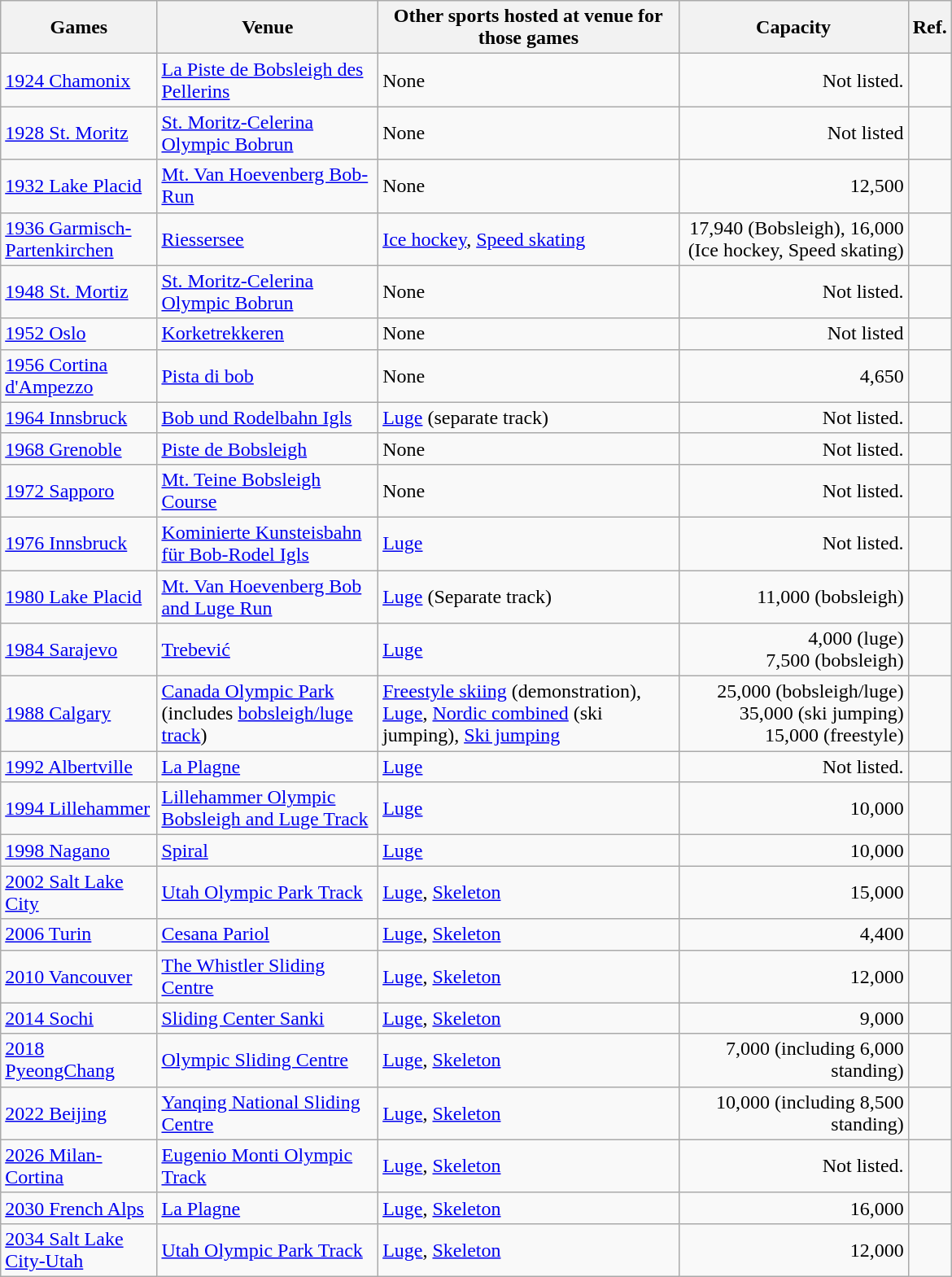<table class="wikitable sortable" width=780px>
<tr>
<th>Games</th>
<th>Venue</th>
<th>Other sports hosted at venue for those games</th>
<th>Capacity</th>
<th>Ref.</th>
</tr>
<tr>
<td><a href='#'>1924 Chamonix</a></td>
<td><a href='#'>La Piste de Bobsleigh des Pellerins</a></td>
<td>None</td>
<td align="right">Not listed.</td>
<td align=center></td>
</tr>
<tr>
<td><a href='#'>1928 St. Moritz</a></td>
<td><a href='#'>St. Moritz-Celerina Olympic Bobrun</a></td>
<td>None</td>
<td align="right">Not listed</td>
<td align=center></td>
</tr>
<tr>
<td><a href='#'>1932 Lake Placid</a></td>
<td><a href='#'>Mt. Van Hoevenberg Bob-Run</a></td>
<td>None</td>
<td align="right">12,500</td>
<td align=center></td>
</tr>
<tr>
<td><a href='#'>1936 Garmisch-Partenkirchen</a></td>
<td><a href='#'>Riessersee</a></td>
<td><a href='#'>Ice hockey</a>, <a href='#'>Speed skating</a></td>
<td align="right">17,940 (Bobsleigh), 16,000 (Ice hockey, Speed skating)</td>
<td align=center></td>
</tr>
<tr>
<td><a href='#'>1948 St. Mortiz</a></td>
<td><a href='#'>St. Moritz-Celerina Olympic Bobrun</a></td>
<td>None</td>
<td align="right">Not listed.</td>
<td align=center></td>
</tr>
<tr>
<td><a href='#'>1952 Oslo</a></td>
<td><a href='#'>Korketrekkeren</a></td>
<td>None</td>
<td align="right">Not listed</td>
<td align=center></td>
</tr>
<tr>
<td><a href='#'>1956 Cortina d'Ampezzo</a></td>
<td><a href='#'>Pista di bob</a></td>
<td>None</td>
<td align="right">4,650</td>
<td align=center></td>
</tr>
<tr>
<td><a href='#'>1964 Innsbruck</a></td>
<td><a href='#'>Bob und Rodelbahn Igls</a></td>
<td><a href='#'>Luge</a> (separate track)</td>
<td align="right">Not listed.</td>
<td align=center></td>
</tr>
<tr>
<td><a href='#'>1968 Grenoble</a></td>
<td><a href='#'>Piste de Bobsleigh</a></td>
<td>None</td>
<td align="right">Not listed.</td>
<td align=center></td>
</tr>
<tr>
<td><a href='#'>1972 Sapporo</a></td>
<td><a href='#'>Mt. Teine Bobsleigh Course</a></td>
<td>None</td>
<td align="right">Not listed.</td>
<td align=center></td>
</tr>
<tr>
<td><a href='#'>1976 Innsbruck</a></td>
<td><a href='#'>Kominierte Kunsteisbahn für Bob-Rodel Igls</a></td>
<td><a href='#'>Luge</a></td>
<td align="right">Not listed.</td>
<td align=center></td>
</tr>
<tr>
<td><a href='#'>1980 Lake Placid</a></td>
<td><a href='#'>Mt. Van Hoevenberg Bob and Luge Run</a></td>
<td><a href='#'>Luge</a> (Separate track)</td>
<td align="right">11,000 (bobsleigh)</td>
<td align=center></td>
</tr>
<tr>
<td><a href='#'>1984 Sarajevo</a></td>
<td><a href='#'>Trebević</a></td>
<td><a href='#'>Luge</a></td>
<td align="right">4,000 (luge)<br>7,500 (bobsleigh)</td>
<td align=center></td>
</tr>
<tr>
<td><a href='#'>1988 Calgary</a></td>
<td><a href='#'>Canada Olympic Park</a> (includes <a href='#'>bobsleigh/luge track</a>)</td>
<td><a href='#'>Freestyle skiing</a> (demonstration), <a href='#'>Luge</a>, <a href='#'>Nordic combined</a> (ski jumping), <a href='#'>Ski jumping</a></td>
<td align="right">25,000 (bobsleigh/luge)<br>35,000 (ski jumping)<br>15,000 (freestyle)</td>
<td align=center></td>
</tr>
<tr>
<td><a href='#'>1992 Albertville</a></td>
<td><a href='#'>La Plagne</a></td>
<td><a href='#'>Luge</a></td>
<td align="right">Not listed.</td>
<td align=center></td>
</tr>
<tr>
<td><a href='#'>1994 Lillehammer</a></td>
<td><a href='#'>Lillehammer Olympic Bobsleigh and Luge Track</a></td>
<td><a href='#'>Luge</a></td>
<td align="right">10,000</td>
<td align=center></td>
</tr>
<tr>
<td><a href='#'>1998 Nagano</a></td>
<td><a href='#'>Spiral</a></td>
<td><a href='#'>Luge</a></td>
<td align="right">10,000</td>
<td align=center></td>
</tr>
<tr>
<td><a href='#'>2002 Salt Lake City</a></td>
<td><a href='#'>Utah Olympic Park Track</a></td>
<td><a href='#'>Luge</a>, <a href='#'>Skeleton</a></td>
<td align="right">15,000</td>
<td align=center></td>
</tr>
<tr>
<td><a href='#'>2006 Turin</a></td>
<td><a href='#'>Cesana Pariol</a></td>
<td><a href='#'>Luge</a>, <a href='#'>Skeleton</a></td>
<td align="right">4,400</td>
<td align=center></td>
</tr>
<tr>
<td><a href='#'>2010 Vancouver</a></td>
<td><a href='#'>The Whistler Sliding Centre</a></td>
<td><a href='#'>Luge</a>, <a href='#'>Skeleton</a></td>
<td align="right">12,000</td>
<td align=center></td>
</tr>
<tr>
<td><a href='#'>2014 Sochi</a></td>
<td><a href='#'>Sliding Center Sanki</a></td>
<td><a href='#'>Luge</a>, <a href='#'>Skeleton</a></td>
<td align="right">9,000</td>
<td align=center></td>
</tr>
<tr>
<td><a href='#'>2018 PyeongChang</a></td>
<td><a href='#'>Olympic Sliding Centre</a></td>
<td><a href='#'>Luge</a>, <a href='#'>Skeleton</a></td>
<td align="right">7,000 (including 6,000 standing)</td>
<td align=center></td>
</tr>
<tr>
<td><a href='#'>2022 Beijing</a></td>
<td><a href='#'>Yanqing National Sliding Centre</a></td>
<td><a href='#'>Luge</a>, <a href='#'>Skeleton</a></td>
<td align="right">10,000 (including 8,500 standing)</td>
<td align=center></td>
</tr>
<tr>
<td><a href='#'>2026 Milan-Cortina</a></td>
<td><a href='#'>Eugenio Monti Olympic Track</a></td>
<td><a href='#'>Luge</a>, <a href='#'>Skeleton</a></td>
<td align="right">Not listed.</td>
<td align=center></td>
</tr>
<tr>
<td><a href='#'>2030 French Alps</a></td>
<td><a href='#'>La Plagne</a></td>
<td><a href='#'>Luge</a>, <a href='#'>Skeleton</a></td>
<td align="right">16,000</td>
<td align=center></td>
</tr>
<tr>
<td><a href='#'>2034 Salt Lake City-Utah</a></td>
<td><a href='#'>Utah Olympic Park Track</a></td>
<td><a href='#'>Luge</a>, <a href='#'>Skeleton</a></td>
<td align="right">12,000</td>
<td align=center></td>
</tr>
</table>
